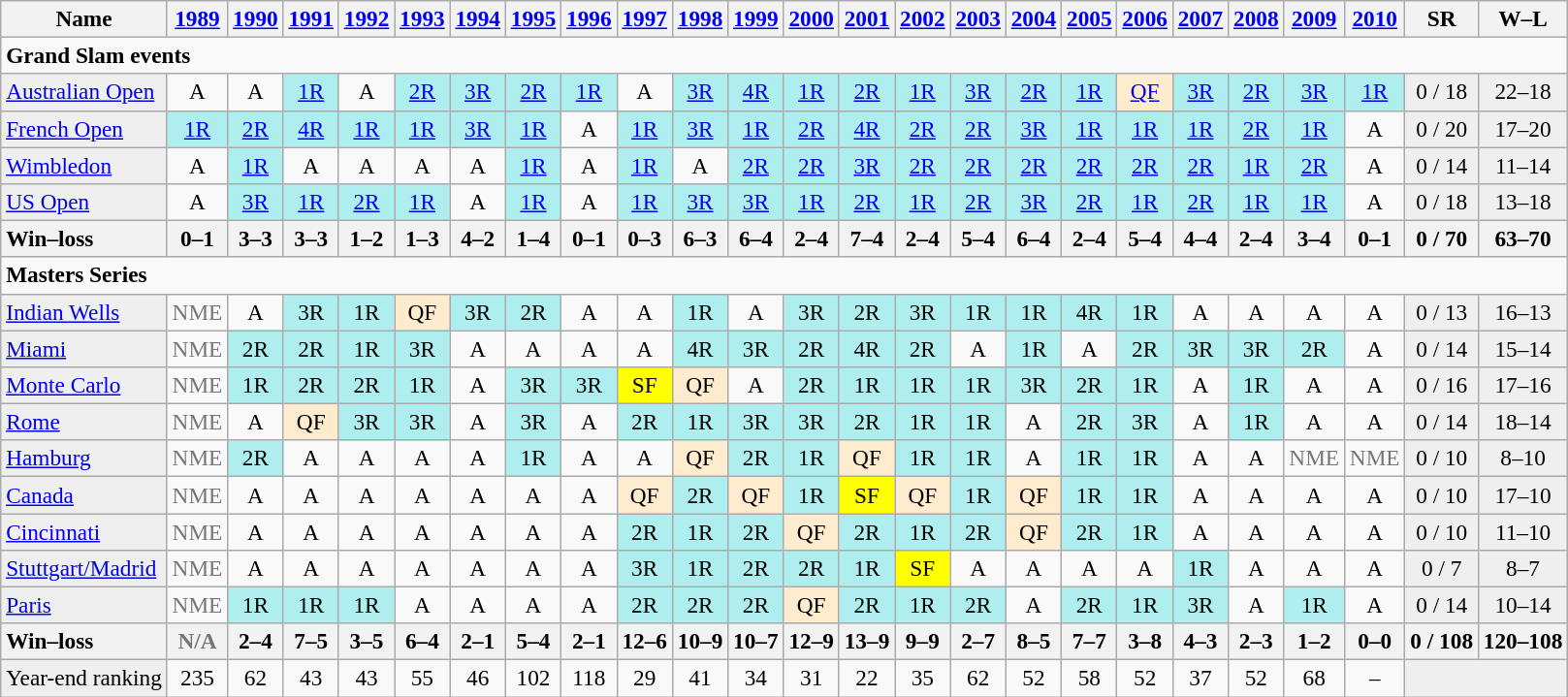<table class=wikitable style=text-align:center;font-size:97%>
<tr>
<th>Name</th>
<th><a href='#'>1989</a></th>
<th><a href='#'>1990</a></th>
<th><a href='#'>1991</a></th>
<th><a href='#'>1992</a></th>
<th><a href='#'>1993</a></th>
<th><a href='#'>1994</a></th>
<th><a href='#'>1995</a></th>
<th><a href='#'>1996</a></th>
<th><a href='#'>1997</a></th>
<th><a href='#'>1998</a></th>
<th><a href='#'>1999</a></th>
<th><a href='#'>2000</a></th>
<th><a href='#'>2001</a></th>
<th><a href='#'>2002</a></th>
<th><a href='#'>2003</a></th>
<th><a href='#'>2004</a></th>
<th><a href='#'>2005</a></th>
<th><a href='#'>2006</a></th>
<th><a href='#'>2007</a></th>
<th><a href='#'>2008</a></th>
<th><a href='#'>2009</a></th>
<th><a href='#'>2010</a></th>
<th>SR</th>
<th>W–L</th>
</tr>
<tr>
<td colspan="25" align=left><strong>Grand Slam events</strong></td>
</tr>
<tr>
<td style="text-align:left; background:#EFEFEF;"><a href='#'>Australian Open</a></td>
<td>A</td>
<td>A</td>
<td style="background:#afeeee;"><a href='#'>1R</a></td>
<td>A</td>
<td style="background:#afeeee;"><a href='#'>2R</a></td>
<td style="background:#afeeee;"><a href='#'>3R</a></td>
<td style="background:#afeeee;"><a href='#'>2R</a></td>
<td style="background:#afeeee;"><a href='#'>1R</a></td>
<td>A</td>
<td style="background:#afeeee;"><a href='#'>3R</a></td>
<td style="background:#afeeee;"><a href='#'>4R</a></td>
<td style="background:#afeeee;"><a href='#'>1R</a></td>
<td style="background:#afeeee;"><a href='#'>2R</a></td>
<td style="background:#afeeee;"><a href='#'>1R</a></td>
<td style="background:#afeeee;"><a href='#'>3R</a></td>
<td style="background:#afeeee;"><a href='#'>2R</a></td>
<td style="background:#afeeee;"><a href='#'>1R</a></td>
<td style="background:#ffebcd;"><a href='#'>QF</a></td>
<td style="background:#afeeee;"><a href='#'>3R</a></td>
<td style="background:#afeeee;"><a href='#'>2R</a></td>
<td style="background:#afeeee;"><a href='#'>3R</a></td>
<td style="background:#afeeee;"><a href='#'>1R</a></td>
<td style="background:#EFEFEF;">0 / 18</td>
<td style="background:#EFEFEF;">22–18</td>
</tr>
<tr>
<td style="text-align:left; background:#EFEFEF;"><a href='#'>French Open</a></td>
<td style="background:#afeeee;"><a href='#'>1R</a></td>
<td style="background:#afeeee;"><a href='#'>2R</a></td>
<td style="background:#afeeee;"><a href='#'>4R</a></td>
<td style="background:#afeeee;"><a href='#'>1R</a></td>
<td style="background:#afeeee;"><a href='#'>1R</a></td>
<td style="background:#afeeee;"><a href='#'>3R</a></td>
<td style="background:#afeeee;"><a href='#'>1R</a></td>
<td>A</td>
<td style="background:#afeeee;"><a href='#'>1R</a></td>
<td style="background:#afeeee;"><a href='#'>3R</a></td>
<td style="background:#afeeee;"><a href='#'>1R</a></td>
<td style="background:#afeeee;"><a href='#'>2R</a></td>
<td style="background:#afeeee;"><a href='#'>4R</a></td>
<td style="background:#afeeee;"><a href='#'>2R</a></td>
<td style="background:#afeeee;"><a href='#'>2R</a></td>
<td style="background:#afeeee;"><a href='#'>3R</a></td>
<td style="background:#afeeee;"><a href='#'>1R</a></td>
<td style="background:#afeeee;"><a href='#'>1R</a></td>
<td style="background:#afeeee;"><a href='#'>1R</a></td>
<td style="background:#afeeee;"><a href='#'>2R</a></td>
<td style="background:#afeeee;"><a href='#'>1R</a></td>
<td>A</td>
<td style="background:#EFEFEF;">0 / 20</td>
<td style="background:#EFEFEF;">17–20</td>
</tr>
<tr>
<td style="text-align:left; background:#EFEFEF;"><a href='#'>Wimbledon</a></td>
<td>A</td>
<td style="background:#afeeee;"><a href='#'>1R</a></td>
<td>A</td>
<td>A</td>
<td>A</td>
<td>A</td>
<td style="background:#afeeee;"><a href='#'>1R</a></td>
<td>A</td>
<td style="background:#afeeee;"><a href='#'>1R</a></td>
<td>A</td>
<td style="background:#afeeee;"><a href='#'>2R</a></td>
<td style="background:#afeeee;"><a href='#'>2R</a></td>
<td style="background:#afeeee;"><a href='#'>3R</a></td>
<td style="background:#afeeee;"><a href='#'>2R</a></td>
<td style="background:#afeeee;"><a href='#'>2R</a></td>
<td style="background:#afeeee;"><a href='#'>2R</a></td>
<td style="background:#afeeee;"><a href='#'>2R</a></td>
<td style="background:#afeeee;"><a href='#'>2R</a></td>
<td style="background:#afeeee;"><a href='#'>2R</a></td>
<td style="background:#afeeee;"><a href='#'>1R</a></td>
<td style="background:#afeeee;"><a href='#'>2R</a></td>
<td>A</td>
<td style="background:#EFEFEF;">0 / 14</td>
<td style="background:#EFEFEF;">11–14</td>
</tr>
<tr>
<td style="text-align:left; background:#EFEFEF;"><a href='#'>US Open</a></td>
<td>A</td>
<td style="background:#afeeee;"><a href='#'>3R</a></td>
<td style="background:#afeeee;"><a href='#'>1R</a></td>
<td style="background:#afeeee;"><a href='#'>2R</a></td>
<td style="background:#afeeee;"><a href='#'>1R</a></td>
<td>A</td>
<td style="background:#afeeee;"><a href='#'>1R</a></td>
<td>A</td>
<td style="background:#afeeee;"><a href='#'>1R</a></td>
<td style="background:#afeeee;"><a href='#'>3R</a></td>
<td style="background:#afeeee;"><a href='#'>3R</a></td>
<td style="background:#afeeee;"><a href='#'>1R</a></td>
<td style="background:#afeeee;"><a href='#'>2R</a></td>
<td style="background:#afeeee;"><a href='#'>1R</a></td>
<td style="background:#afeeee;"><a href='#'>2R</a></td>
<td style="background:#afeeee;"><a href='#'>3R</a></td>
<td style="background:#afeeee;"><a href='#'>2R</a></td>
<td style="background:#afeeee;"><a href='#'>1R</a></td>
<td style="background:#afeeee;"><a href='#'>2R</a></td>
<td style="background:#afeeee;"><a href='#'>1R</a></td>
<td style="background:#afeeee;"><a href='#'>1R</a></td>
<td>A</td>
<td style="background:#EFEFEF;">0 / 18</td>
<td style="background:#EFEFEF;">13–18</td>
</tr>
<tr>
<th style=text-align:left>Win–loss</th>
<th>0–1</th>
<th>3–3</th>
<th>3–3</th>
<th>1–2</th>
<th>1–3</th>
<th>4–2</th>
<th>1–4</th>
<th>0–1</th>
<th>0–3</th>
<th>6–3</th>
<th>6–4</th>
<th>2–4</th>
<th>7–4</th>
<th>2–4</th>
<th>5–4</th>
<th>6–4</th>
<th>2–4</th>
<th>5–4</th>
<th>4–4</th>
<th>2–4</th>
<th>3–4</th>
<th>0–1</th>
<th>0 / 70</th>
<th>63–70</th>
</tr>
<tr>
<td colspan=25 align=left><strong>Masters Series</strong></td>
</tr>
<tr>
<td style="text-align:left; background:#EFEFEF;"><a href='#'>Indian Wells</a></td>
<td style="color:#767676;">NME</td>
<td>A</td>
<td style="background:#afeeee;">3R</td>
<td style="background:#afeeee;">1R</td>
<td style="background:#ffebcd;">QF</td>
<td style="background:#afeeee;">3R</td>
<td style="background:#afeeee;">2R</td>
<td>A</td>
<td>A</td>
<td style="background:#afeeee;">1R</td>
<td>A</td>
<td style="background:#afeeee;">3R</td>
<td style="background:#afeeee;">2R</td>
<td style="background:#afeeee;">3R</td>
<td style="background:#afeeee;">1R</td>
<td style="background:#afeeee;">1R</td>
<td style="background:#afeeee;">4R</td>
<td style="background:#afeeee;">1R</td>
<td>A</td>
<td>A</td>
<td>A</td>
<td>A</td>
<td style="background:#EFEFEF;">0 / 13</td>
<td style="background:#EFEFEF;">16–13</td>
</tr>
<tr>
<td style="text-align:left; background:#EFEFEF;"><a href='#'>Miami</a></td>
<td style="color:#767676;">NME</td>
<td style="background:#afeeee;">2R</td>
<td style="background:#afeeee;">2R</td>
<td style="background:#afeeee;">1R</td>
<td style="background:#afeeee;">3R</td>
<td>A</td>
<td>A</td>
<td>A</td>
<td>A</td>
<td style="background:#afeeee;">4R</td>
<td style="background:#afeeee;">3R</td>
<td style="background:#afeeee;">2R</td>
<td style="background:#afeeee;">4R</td>
<td style="background:#afeeee;">2R</td>
<td>A</td>
<td style="background:#afeeee;">1R</td>
<td>A</td>
<td style="background:#afeeee;">2R</td>
<td style="background:#afeeee;">3R</td>
<td style="background:#afeeee;">3R</td>
<td style="background:#afeeee;">2R</td>
<td>A</td>
<td style="background:#EFEFEF;">0 / 14</td>
<td style="background:#EFEFEF;">15–14</td>
</tr>
<tr>
<td style="text-align:left; background:#EFEFEF;"><a href='#'>Monte Carlo</a></td>
<td style="color:#767676;">NME</td>
<td style="background:#afeeee;">1R</td>
<td style="background:#afeeee;">2R</td>
<td style="background:#afeeee;">2R</td>
<td style="background:#afeeee;">1R</td>
<td>A</td>
<td style="background:#afeeee;">3R</td>
<td style="background:#afeeee;">3R</td>
<td style="background:yellow;">SF</td>
<td style="background:#ffebcd;">QF</td>
<td>A</td>
<td style="background:#afeeee;">2R</td>
<td style="background:#afeeee;">1R</td>
<td style="background:#afeeee;">1R</td>
<td style="background:#afeeee;">1R</td>
<td style="background:#afeeee;">3R</td>
<td style="background:#afeeee;">2R</td>
<td style="background:#afeeee;">1R</td>
<td>A</td>
<td style="background:#afeeee;">1R</td>
<td>A</td>
<td>A</td>
<td style="background:#EFEFEF;">0 / 16</td>
<td style="background:#EFEFEF;">17–16</td>
</tr>
<tr>
<td style="text-align:left; background:#EFEFEF;"><a href='#'>Rome</a></td>
<td style="color:#767676;">NME</td>
<td>A</td>
<td style="background:#ffebcd;">QF</td>
<td style="background:#afeeee;">3R</td>
<td style="background:#afeeee;">3R</td>
<td>A</td>
<td style="background:#afeeee;">3R</td>
<td>A</td>
<td style="background:#afeeee;">2R</td>
<td style="background:#afeeee;">1R</td>
<td style="background:#afeeee;">3R</td>
<td style="background:#afeeee;">3R</td>
<td style="background:#afeeee;">2R</td>
<td style="background:#afeeee;">1R</td>
<td style="background:#afeeee;">1R</td>
<td>A</td>
<td style="background:#afeeee;">2R</td>
<td style="background:#afeeee;">3R</td>
<td>A</td>
<td style="background:#afeeee;">1R</td>
<td>A</td>
<td>A</td>
<td style="background:#EFEFEF;">0 / 14</td>
<td style="background:#EFEFEF;">18–14</td>
</tr>
<tr>
<td style="text-align:left; background:#EFEFEF;"><a href='#'>Hamburg</a></td>
<td style="color:#767676;">NME</td>
<td style="background:#afeeee;">2R</td>
<td>A</td>
<td>A</td>
<td>A</td>
<td>A</td>
<td style="background:#afeeee;">1R</td>
<td>A</td>
<td>A</td>
<td style="background:#ffebcd;">QF</td>
<td style="background:#afeeee;">2R</td>
<td style="background:#afeeee;">1R</td>
<td style="background:#ffebcd;">QF</td>
<td style="background:#afeeee;">1R</td>
<td style="background:#afeeee;">1R</td>
<td>A</td>
<td style="background:#afeeee;">1R</td>
<td style="background:#afeeee;">1R</td>
<td>A</td>
<td>A</td>
<td style="color:#767676;">NME</td>
<td style="color:#767676;">NME</td>
<td style="background:#EFEFEF;">0 / 10</td>
<td style="background:#EFEFEF;">8–10</td>
</tr>
<tr>
<td style="text-align:left; background:#EFEFEF;"><a href='#'>Canada</a></td>
<td style="color:#767676;">NME</td>
<td>A</td>
<td>A</td>
<td>A</td>
<td>A</td>
<td>A</td>
<td>A</td>
<td>A</td>
<td style="background:#ffebcd;">QF</td>
<td style="background:#afeeee;">2R</td>
<td style="background:#ffebcd;">QF</td>
<td style="background:#afeeee;">1R</td>
<td style="background:yellow;">SF</td>
<td style="background:#ffebcd;">QF</td>
<td style="background:#afeeee;">1R</td>
<td style="background:#ffebcd;">QF</td>
<td style="background:#afeeee;">1R</td>
<td style="background:#afeeee;">1R</td>
<td>A</td>
<td>A</td>
<td>A</td>
<td>A</td>
<td style="background:#EFEFEF;">0 / 10</td>
<td style="background:#EFEFEF;">17–10</td>
</tr>
<tr>
<td style="text-align:left; background:#EFEFEF;"><a href='#'>Cincinnati</a></td>
<td style="color:#767676;">NME</td>
<td>A</td>
<td>A</td>
<td>A</td>
<td>A</td>
<td>A</td>
<td>A</td>
<td>A</td>
<td style="background:#afeeee;">2R</td>
<td style="background:#afeeee;">1R</td>
<td style="background:#afeeee;">2R</td>
<td style="background:#ffebcd;">QF</td>
<td style="background:#afeeee;">2R</td>
<td style="background:#afeeee;">1R</td>
<td style="background:#afeeee;">2R</td>
<td style="background:#ffebcd;">QF</td>
<td style="background:#afeeee;">2R</td>
<td style="background:#afeeee;">1R</td>
<td>A</td>
<td>A</td>
<td>A</td>
<td>A</td>
<td style="background:#EFEFEF;">0 / 10</td>
<td style="background:#EFEFEF;">11–10</td>
</tr>
<tr>
<td style="text-align:left; background:#EFEFEF;"><a href='#'>Stuttgart/Madrid</a></td>
<td style="color:#767676;">NME</td>
<td>A</td>
<td>A</td>
<td>A</td>
<td>A</td>
<td>A</td>
<td>A</td>
<td>A</td>
<td style="background:#afeeee;">3R</td>
<td style="background:#afeeee;">1R</td>
<td style="background:#afeeee;">2R</td>
<td style="background:#afeeee;">2R</td>
<td style="background:#afeeee;">1R</td>
<td style="background:yellow;">SF</td>
<td>A</td>
<td>A</td>
<td>A</td>
<td>A</td>
<td style="background:#afeeee;">1R</td>
<td>A</td>
<td>A</td>
<td>A</td>
<td style="background:#EFEFEF;">0 / 7</td>
<td style="background:#EFEFEF;">8–7</td>
</tr>
<tr>
<td style="text-align:left; background:#EFEFEF;"><a href='#'>Paris</a></td>
<td style="color:#767676;">NME</td>
<td style="background:#afeeee;">1R</td>
<td style="background:#afeeee;">1R</td>
<td style="background:#afeeee;">1R</td>
<td>A</td>
<td>A</td>
<td>A</td>
<td>A</td>
<td style="background:#afeeee;">2R</td>
<td style="background:#afeeee;">2R</td>
<td style="background:#afeeee;">2R</td>
<td style="background:#ffebcd;">QF</td>
<td style="background:#afeeee;">2R</td>
<td style="background:#afeeee;">1R</td>
<td style="background:#afeeee;">2R</td>
<td>A</td>
<td style="background:#afeeee;">2R</td>
<td style="background:#afeeee;">1R</td>
<td style="background:#afeeee;">3R</td>
<td>A</td>
<td style="background:#afeeee;">1R</td>
<td>A</td>
<td style="background:#EFEFEF;">0 / 14</td>
<td style="background:#EFEFEF;">10–14</td>
</tr>
<tr bgcolor="#efefef">
<th style=text-align:left>Win–loss</th>
<th style="color:#767676;">N/A</th>
<th>2–4</th>
<th>7–5</th>
<th>3–5</th>
<th>6–4</th>
<th>2–1</th>
<th>5–4</th>
<th>2–1</th>
<th>12–6</th>
<th>10–9</th>
<th>10–7</th>
<th>12–9</th>
<th>13–9</th>
<th>9–9</th>
<th>2–7</th>
<th>8–5</th>
<th>7–7</th>
<th>3–8</th>
<th>4–3</th>
<th>2–3</th>
<th>1–2</th>
<th>0–0</th>
<th>0 / 108</th>
<th>120–108</th>
</tr>
<tr>
<td style="text-align:left; background:#EFEFEF;">Year-end ranking</td>
<td>235</td>
<td>62</td>
<td>43</td>
<td>43</td>
<td>55</td>
<td>46</td>
<td>102</td>
<td>118</td>
<td>29</td>
<td>41</td>
<td>34</td>
<td>31</td>
<td>22</td>
<td>35</td>
<td>62</td>
<td>52</td>
<td>58</td>
<td>52</td>
<td>37</td>
<td>52</td>
<td>68</td>
<td>–</td>
<td colspan=2 style="background:#EFEFEF;"></td>
</tr>
</table>
